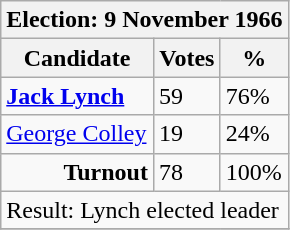<table class="wikitable">
<tr>
<th colspan=3>Election: 9 November 1966</th>
</tr>
<tr>
<th>Candidate</th>
<th>Votes</th>
<th>%</th>
</tr>
<tr>
<td><strong><a href='#'>Jack Lynch</a></strong></td>
<td>59</td>
<td>76%</td>
</tr>
<tr>
<td><a href='#'>George Colley</a></td>
<td>19</td>
<td>24%</td>
</tr>
<tr>
<td align="right"><strong>Turnout</strong></td>
<td>78</td>
<td>100%</td>
</tr>
<tr>
<td colspan=3>Result: Lynch elected leader</td>
</tr>
<tr>
</tr>
</table>
